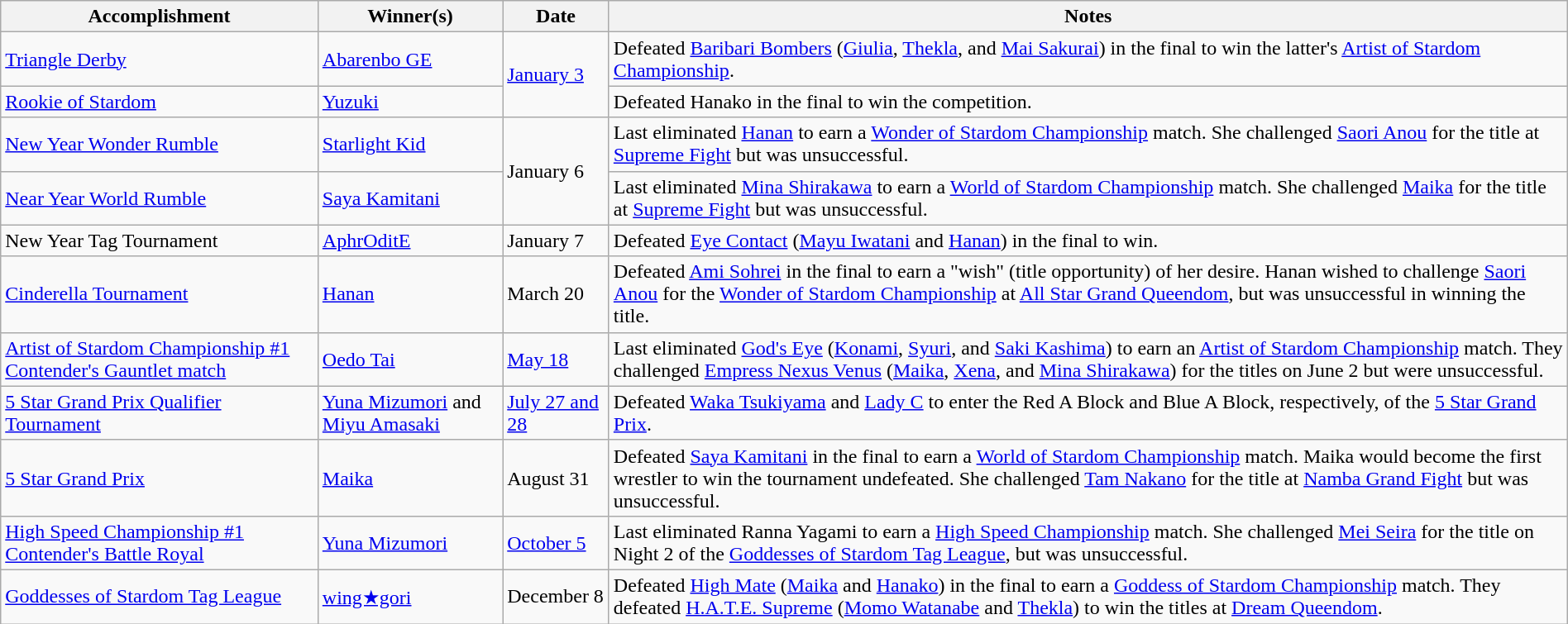<table class="wikitable" style="width:100%;">
<tr>
<th>Accomplishment</th>
<th>Winner(s)</th>
<th>Date</th>
<th>Notes</th>
</tr>
<tr>
<td><a href='#'>Triangle Derby</a></td>
<td><a href='#'>Abarenbo GE</a><br></td>
<td rowspan=2><a href='#'>January 3</a></td>
<td>Defeated <a href='#'>Baribari Bombers</a> (<a href='#'>Giulia</a>, <a href='#'>Thekla</a>, and <a href='#'>Mai Sakurai</a>) in the final to win the latter's <a href='#'>Artist of Stardom Championship</a>.</td>
</tr>
<tr>
<td><a href='#'>Rookie of Stardom</a></td>
<td><a href='#'>Yuzuki</a></td>
<td>Defeated Hanako in the final to win the competition.</td>
</tr>
<tr>
<td><a href='#'>New Year Wonder Rumble</a></td>
<td><a href='#'>Starlight Kid</a></td>
<td rowspan=2>January 6</td>
<td>Last eliminated <a href='#'>Hanan</a> to earn a <a href='#'>Wonder of Stardom Championship</a> match. She challenged <a href='#'>Saori Anou</a> for the title at <a href='#'>Supreme Fight</a> but was unsuccessful.</td>
</tr>
<tr>
<td><a href='#'>Near Year World Rumble</a></td>
<td><a href='#'>Saya Kamitani</a></td>
<td>Last eliminated <a href='#'>Mina Shirakawa</a> to earn a <a href='#'>World of Stardom Championship</a> match. She challenged <a href='#'>Maika</a> for the title at <a href='#'>Supreme Fight</a> but was unsuccessful.</td>
</tr>
<tr>
<td>New Year Tag Tournament</td>
<td><a href='#'>AphrOditE</a><br></td>
<td>January 7</td>
<td>Defeated <a href='#'>Eye Contact</a> (<a href='#'>Mayu Iwatani</a> and <a href='#'>Hanan</a>) in the final to win.</td>
</tr>
<tr>
<td><a href='#'>Cinderella Tournament</a></td>
<td><a href='#'>Hanan</a></td>
<td>March 20</td>
<td>Defeated <a href='#'>Ami Sohrei</a> in the final to earn a "wish" (title opportunity) of her desire. Hanan wished to challenge <a href='#'>Saori Anou</a> for the <a href='#'>Wonder of Stardom Championship</a> at <a href='#'>All Star Grand Queendom</a>, but was unsuccessful in winning the title.</td>
</tr>
<tr>
<td><a href='#'>Artist of Stardom Championship #1 Contender's Gauntlet match</a></td>
<td><a href='#'>Oedo Tai</a><br></td>
<td><a href='#'>May 18</a></td>
<td>Last eliminated <a href='#'>God's Eye</a> (<a href='#'>Konami</a>, <a href='#'>Syuri</a>, and <a href='#'>Saki Kashima</a>) to earn an <a href='#'>Artist of Stardom Championship</a> match. They challenged <a href='#'>Empress Nexus Venus</a> (<a href='#'>Maika</a>, <a href='#'>Xena</a>, and <a href='#'>Mina Shirakawa</a>) for the titles on June 2 but were unsuccessful.</td>
</tr>
<tr>
<td><a href='#'>5 Star Grand Prix Qualifier Tournament</a></td>
<td><a href='#'>Yuna Mizumori</a> and <a href='#'>Miyu Amasaki</a></td>
<td><a href='#'>July 27 and 28</a></td>
<td>Defeated <a href='#'>Waka Tsukiyama</a> and <a href='#'>Lady C</a> to enter the Red A Block and Blue A Block, respectively, of the <a href='#'>5 Star Grand Prix</a>.</td>
</tr>
<tr>
<td><a href='#'>5 Star Grand Prix</a></td>
<td><a href='#'>Maika</a></td>
<td>August 31</td>
<td>Defeated <a href='#'>Saya Kamitani</a> in the final to earn a <a href='#'>World of Stardom Championship</a> match. Maika would become the first wrestler to win the tournament undefeated. She challenged <a href='#'>Tam Nakano</a> for the title at <a href='#'>Namba Grand Fight</a> but was unsuccessful.</td>
</tr>
<tr>
<td><a href='#'>High Speed Championship #1 Contender's Battle Royal</a></td>
<td><a href='#'>Yuna Mizumori</a></td>
<td><a href='#'>October 5</a></td>
<td>Last eliminated Ranna Yagami to earn a <a href='#'>High Speed Championship</a> match. She challenged <a href='#'>Mei Seira</a> for the title on Night 2 of the <a href='#'>Goddesses of Stardom Tag League</a>, but was unsuccessful.</td>
</tr>
<tr>
<td><a href='#'>Goddesses of Stardom Tag League</a></td>
<td><a href='#'>wing★gori</a><br></td>
<td>December 8</td>
<td>Defeated <a href='#'>High Mate</a> (<a href='#'>Maika</a> and <a href='#'>Hanako</a>) in the final to earn a <a href='#'>Goddess of Stardom Championship</a> match. They defeated <a href='#'>H.A.T.E. Supreme</a> (<a href='#'>Momo Watanabe</a> and <a href='#'>Thekla</a>) to win the titles at <a href='#'>Dream Queendom</a>.</td>
</tr>
</table>
